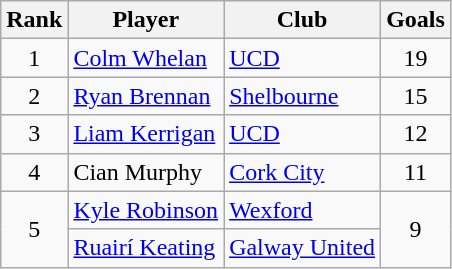<table class="wikitable" style="text-align:center">
<tr>
<th>Rank</th>
<th>Player</th>
<th>Club</th>
<th>Goals</th>
</tr>
<tr>
<td rowspan=1>1</td>
<td align="left"> <a href='#'>Colm Whelan</a></td>
<td align="left"><a href='#'>UCD</a></td>
<td rowspan=1>19</td>
</tr>
<tr>
<td rowspan=1>2</td>
<td align="left"> <a href='#'>Ryan Brennan</a></td>
<td align="left"><a href='#'>Shelbourne</a></td>
<td rowspan=1>15</td>
</tr>
<tr>
<td rowspan=1>3</td>
<td align="left"> <a href='#'>Liam Kerrigan</a></td>
<td align="left"><a href='#'>UCD</a></td>
<td rowspan=1>12</td>
</tr>
<tr>
<td rowspan=1>4</td>
<td align="left"> Cian Murphy</td>
<td align="left"><a href='#'>Cork City</a></td>
<td rowspan=1>11</td>
</tr>
<tr>
<td rowspan=2>5</td>
<td align="left"> <a href='#'>Kyle Robinson</a></td>
<td align="left"><a href='#'>Wexford</a></td>
<td rowspan=2>9</td>
</tr>
<tr>
<td align="left"> <a href='#'>Ruairí Keating</a></td>
<td align="left"><a href='#'>Galway United</a></td>
</tr>
</table>
